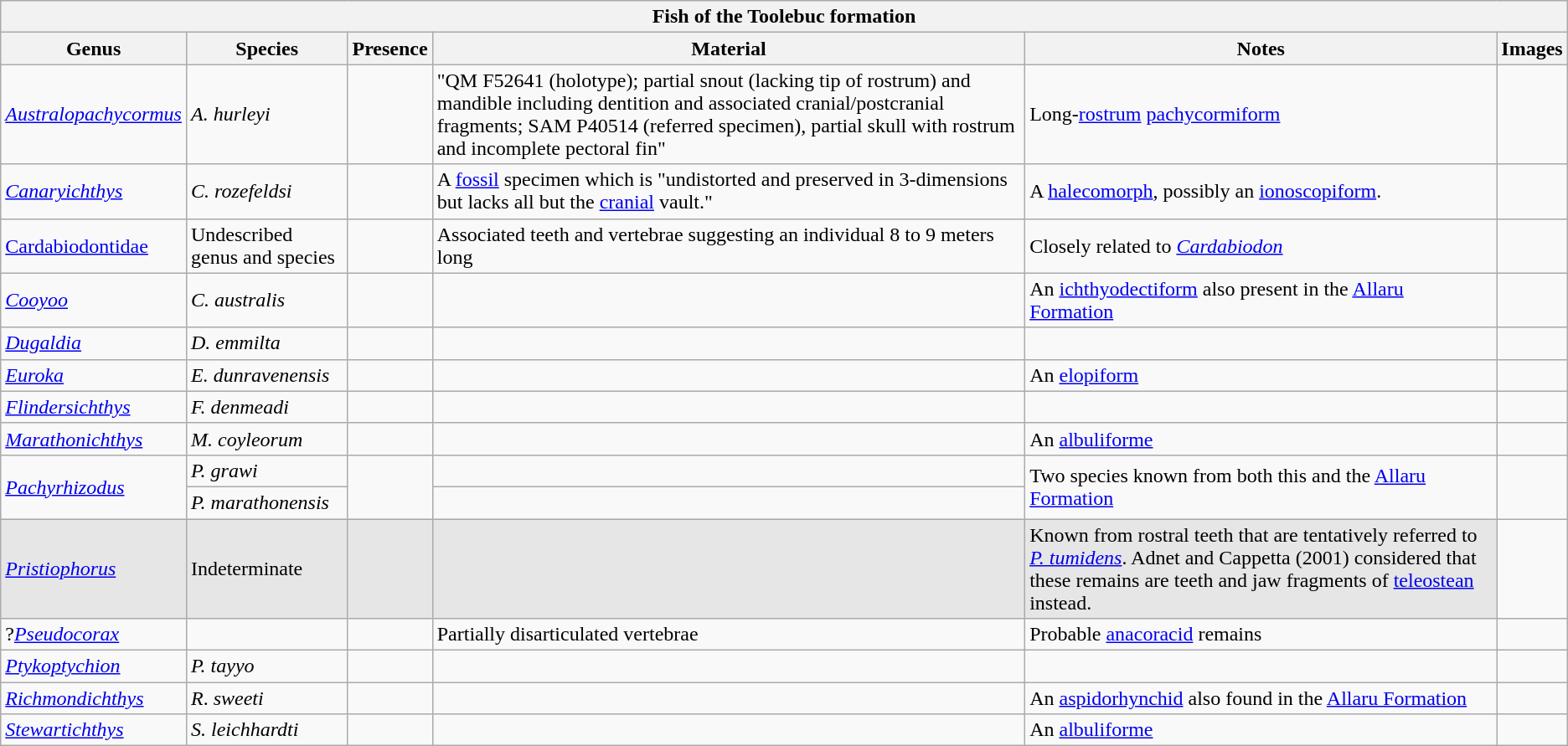<table class="wikitable" align="center">
<tr>
<th colspan="6" align="center">Fish of the Toolebuc formation</th>
</tr>
<tr>
<th>Genus</th>
<th>Species</th>
<th>Presence</th>
<th>Material</th>
<th>Notes</th>
<th>Images</th>
</tr>
<tr>
<td><em><a href='#'>Australopachycormus</a></em></td>
<td><em>A. hurleyi</em></td>
<td></td>
<td>"QM F52641 (holotype); partial snout (lacking tip of rostrum) and mandible including dentition and associated cranial/postcranial fragments; SAM P40514 (referred specimen), partial skull with rostrum and incomplete pectoral fin"</td>
<td>Long-<a href='#'>rostrum</a> <a href='#'>pachycormiform</a></td>
<td></td>
</tr>
<tr>
<td><em><a href='#'>Canaryichthys</a></em></td>
<td><em>C. rozefeldsi</em></td>
<td></td>
<td>A <a href='#'>fossil</a> specimen which is "undistorted and preserved in 3-dimensions but lacks all but the <a href='#'>cranial</a> vault."</td>
<td>A <a href='#'>halecomorph</a>, possibly an <a href='#'>ionoscopiform</a>.</td>
<td></td>
</tr>
<tr>
<td><a href='#'>Cardabiodontidae</a></td>
<td>Undescribed genus and species</td>
<td></td>
<td>Associated teeth and vertebrae suggesting an individual 8 to 9 meters long</td>
<td>Closely related to <em><a href='#'>Cardabiodon</a></em></td>
<td></td>
</tr>
<tr>
<td><em><a href='#'>Cooyoo</a></em></td>
<td><em>C. australis</em></td>
<td></td>
<td></td>
<td>An <a href='#'>ichthyodectiform</a> also present in the <a href='#'>Allaru Formation</a></td>
<td></td>
</tr>
<tr>
<td><em><a href='#'>Dugaldia</a></em></td>
<td><em>D. emmilta</em></td>
<td></td>
<td></td>
<td></td>
<td></td>
</tr>
<tr>
<td><em><a href='#'>Euroka</a></em></td>
<td><em>E. dunravenensis</em></td>
<td></td>
<td></td>
<td>An <a href='#'>elopiform</a></td>
<td></td>
</tr>
<tr>
<td><em><a href='#'>Flindersichthys</a></em></td>
<td><em>F. denmeadi</em></td>
<td></td>
<td></td>
<td></td>
<td></td>
</tr>
<tr>
<td><em><a href='#'>Marathonichthys</a></em></td>
<td><em>M. coyleorum</em></td>
<td></td>
<td></td>
<td>An <a href='#'>albuliforme</a></td>
<td></td>
</tr>
<tr>
<td rowspan = 2><em><a href='#'>Pachyrhizodus</a></em></td>
<td><em>P. grawi</em></td>
<td rowspan = 2></td>
<td></td>
<td rowspan = 2>Two species known from both this and the <a href='#'>Allaru Formation</a></td>
<td rowspan = 2></td>
</tr>
<tr>
<td><em>P. marathonensis</em></td>
<td></td>
</tr>
<tr>
<td style="background:#E6E6E6;"><em><a href='#'>Pristiophorus</a></em></td>
<td style="background:#E6E6E6;">Indeterminate</td>
<td style="background:#E6E6E6;"></td>
<td style="background:#E6E6E6;"></td>
<td style="background:#E6E6E6;">Known from rostral teeth that are tentatively referred to <em><a href='#'>P. tumidens</a></em>. Adnet and Cappetta (2001) considered that these remains are teeth and jaw fragments of <a href='#'>teleostean</a> instead.</td>
<td></td>
</tr>
<tr>
<td>?<em><a href='#'>Pseudocorax</a></em></td>
<td></td>
<td></td>
<td>Partially disarticulated vertebrae</td>
<td>Probable <a href='#'>anacoracid</a> remains</td>
<td></td>
</tr>
<tr>
<td><em><a href='#'>Ptykoptychion</a></em></td>
<td><em>P. tayyo</em></td>
<td></td>
<td></td>
<td></td>
<td></td>
</tr>
<tr>
<td><em><a href='#'>Richmondichthys</a></em></td>
<td><em>R</em>. <em>sweeti</em></td>
<td></td>
<td></td>
<td>An <a href='#'>aspidorhynchid</a> also found in the <a href='#'>Allaru Formation</a></td>
<td></td>
</tr>
<tr>
<td><em><a href='#'>Stewartichthys</a></em></td>
<td><em>S. leichhardti</em></td>
<td></td>
<td></td>
<td>An <a href='#'>albuliforme</a></td>
<td></td>
</tr>
</table>
